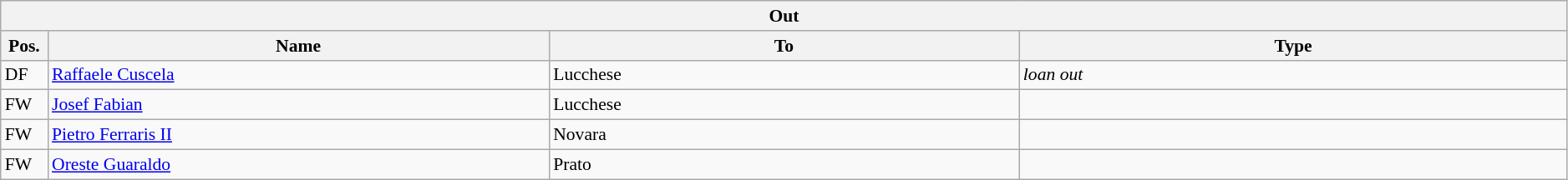<table class="wikitable" style="font-size:90%;width:99%;">
<tr>
<th colspan="4">Out</th>
</tr>
<tr>
<th width=3%>Pos.</th>
<th width=32%>Name</th>
<th width=30%>To</th>
<th width=35%>Type</th>
</tr>
<tr>
<td>DF</td>
<td><a href='#'>Raffaele Cuscela</a></td>
<td>Lucchese</td>
<td><em>loan out</em></td>
</tr>
<tr>
<td>FW</td>
<td><a href='#'>Josef Fabian</a></td>
<td>Lucchese</td>
<td></td>
</tr>
<tr>
<td>FW</td>
<td><a href='#'>Pietro Ferraris II</a></td>
<td>Novara</td>
<td></td>
</tr>
<tr>
<td>FW</td>
<td><a href='#'>Oreste Guaraldo</a></td>
<td>Prato</td>
<td></td>
</tr>
</table>
